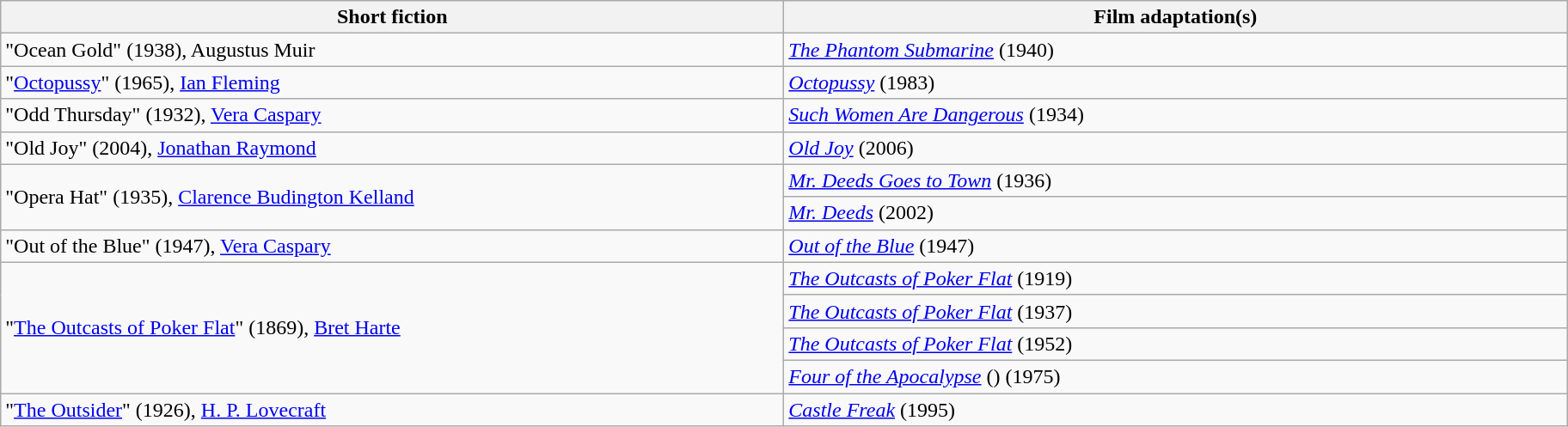<table class="wikitable">
<tr>
<th width="600">Short fiction</th>
<th width="600">Film adaptation(s)</th>
</tr>
<tr>
<td>"Ocean Gold" (1938), Augustus Muir</td>
<td><em><a href='#'>The Phantom Submarine</a></em> (1940)</td>
</tr>
<tr>
<td>"<a href='#'>Octopussy</a>" (1965), <a href='#'>Ian Fleming</a></td>
<td><em><a href='#'>Octopussy</a></em> (1983)</td>
</tr>
<tr>
<td>"Odd Thursday" (1932), <a href='#'>Vera Caspary</a></td>
<td><em><a href='#'>Such Women Are Dangerous</a></em> (1934)</td>
</tr>
<tr>
<td>"Old Joy" (2004), <a href='#'>Jonathan Raymond</a></td>
<td><em><a href='#'>Old Joy</a></em> (2006)</td>
</tr>
<tr>
<td rowspan="2">"Opera Hat" (1935), <a href='#'>Clarence Budington Kelland</a></td>
<td><em><a href='#'>Mr. Deeds Goes to Town</a></em> (1936)</td>
</tr>
<tr>
<td><em><a href='#'>Mr. Deeds</a></em> (2002)</td>
</tr>
<tr>
<td>"Out of the Blue" (1947), <a href='#'>Vera Caspary</a></td>
<td><em><a href='#'>Out of the Blue</a></em> (1947)</td>
</tr>
<tr>
<td rowspan="4">"<a href='#'>The Outcasts of Poker Flat</a>" (1869), <a href='#'>Bret Harte</a></td>
<td><em><a href='#'>The Outcasts of Poker Flat</a></em> (1919)</td>
</tr>
<tr>
<td><em><a href='#'>The Outcasts of Poker Flat</a></em> (1937)</td>
</tr>
<tr>
<td><em><a href='#'>The Outcasts of Poker Flat</a></em> (1952)</td>
</tr>
<tr>
<td><em><a href='#'>Four of the Apocalypse</a></em> () (1975)</td>
</tr>
<tr>
<td>"<a href='#'>The Outsider</a>" (1926), <a href='#'>H. P. Lovecraft</a></td>
<td><em><a href='#'>Castle Freak</a></em> (1995)</td>
</tr>
</table>
